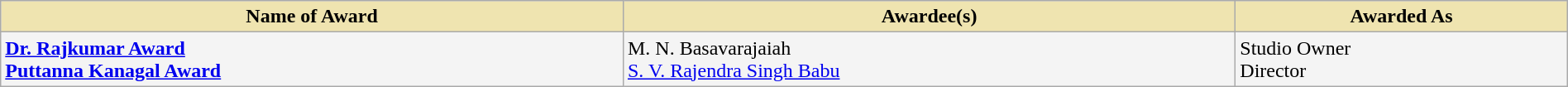<table class="wikitable" style="width:100%;">
<tr>
<th style="background-color:#EFE4B0;">Name of Award</th>
<th style="background-color:#EFE4B0;">Awardee(s)</th>
<th style="background-color:#EFE4B0;">Awarded As</th>
</tr>
<tr style="background-color:#F4F4F4">
<td><strong><a href='#'>Dr. Rajkumar Award</a></strong><br><strong><a href='#'>Puttanna Kanagal Award</a></strong></td>
<td>M. N. Basavarajaiah<br><a href='#'>S. V. Rajendra Singh Babu</a></td>
<td>Studio Owner<br>Director</td>
</tr>
</table>
